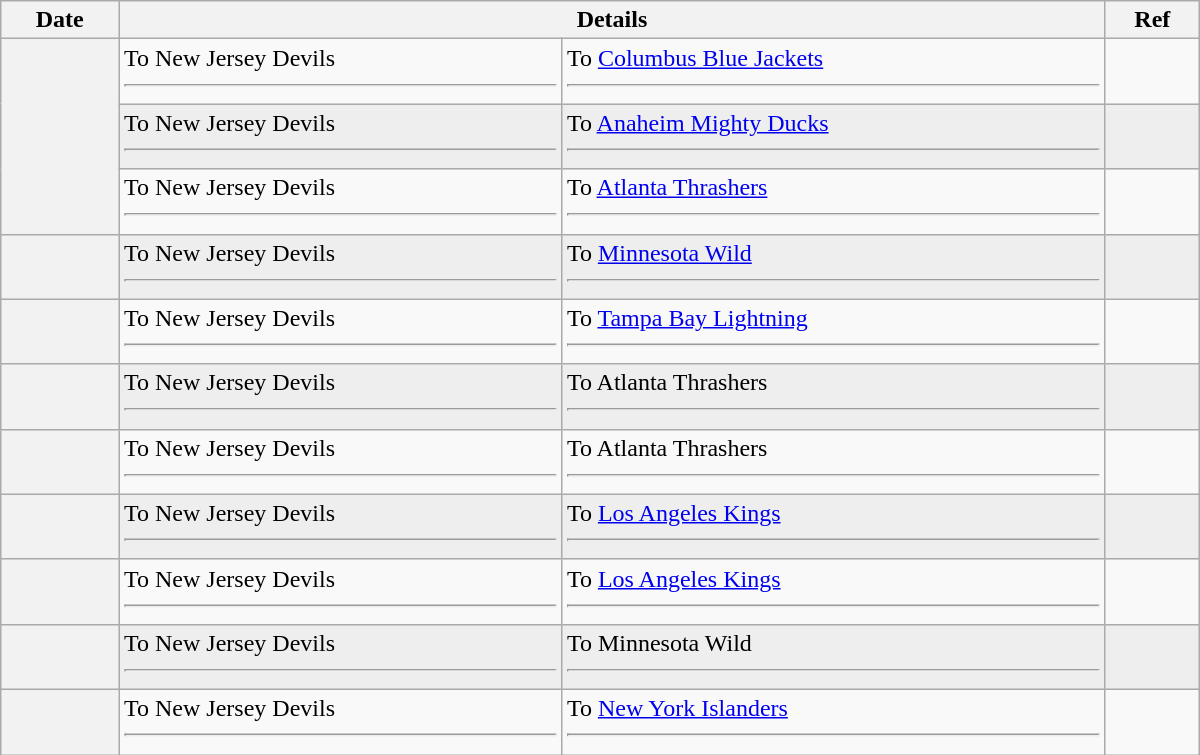<table class="wikitable plainrowheaders" style="width: 50em;">
<tr>
<th scope="col">Date</th>
<th scope="col" colspan="2">Details</th>
<th scope="col">Ref</th>
</tr>
<tr>
<th scope="row" rowspan=3></th>
<td valign="top">To New Jersey Devils <hr> </td>
<td valign="top">To <a href='#'>Columbus Blue Jackets</a> <hr></td>
<td></td>
</tr>
<tr bgcolor="#eeeeee">
<td valign="top">To New Jersey Devils <hr> </td>
<td valign="top">To <a href='#'>Anaheim Mighty Ducks</a> <hr> </td>
<td></td>
</tr>
<tr>
<td valign="top">To New Jersey Devils <hr> </td>
<td valign="top">To <a href='#'>Atlanta Thrashers</a> <hr></td>
<td></td>
</tr>
<tr bgcolor="#eeeeee">
<th scope="row"></th>
<td valign="top">To New Jersey Devils <hr> </td>
<td valign="top">To <a href='#'>Minnesota Wild</a> <hr></td>
<td></td>
</tr>
<tr>
<th scope="row"></th>
<td valign="top">To New Jersey Devils <hr> </td>
<td valign="top">To <a href='#'>Tampa Bay Lightning</a> <hr> </td>
<td></td>
</tr>
<tr bgcolor="#eeeeee">
<th scope="row"></th>
<td valign="top">To New Jersey Devils <hr> </td>
<td valign="top">To Atlanta Thrashers <hr> </td>
<td></td>
</tr>
<tr>
<th scope="row"></th>
<td valign="top">To New Jersey Devils <hr> </td>
<td valign="top">To Atlanta Thrashers <hr> </td>
<td></td>
</tr>
<tr bgcolor="#eeeeee">
<th scope="row"></th>
<td valign="top">To New Jersey Devils <hr> </td>
<td valign="top">To <a href='#'>Los Angeles Kings</a> <hr> </td>
<td></td>
</tr>
<tr>
<th scope="row"></th>
<td valign="top">To New Jersey Devils <hr> </td>
<td valign="top">To <a href='#'>Los Angeles Kings</a> <hr> </td>
<td></td>
</tr>
<tr bgcolor="#eeeeee">
<th scope="row"></th>
<td valign="top">To New Jersey Devils <hr> </td>
<td valign="top">To Minnesota Wild <hr> </td>
<td></td>
</tr>
<tr>
<th scope="row"></th>
<td valign="top">To New Jersey Devils <hr> </td>
<td valign="top">To <a href='#'>New York Islanders</a> <hr></td>
<td></td>
</tr>
</table>
